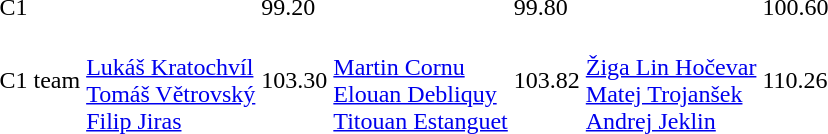<table>
<tr>
<td>C1</td>
<td></td>
<td>99.20</td>
<td></td>
<td>99.80</td>
<td></td>
<td>100.60</td>
</tr>
<tr>
<td>C1 team</td>
<td><br><a href='#'>Lukáš Kratochvíl</a><br><a href='#'>Tomáš Větrovský</a><br><a href='#'>Filip Jiras</a></td>
<td>103.30</td>
<td><br><a href='#'>Martin Cornu</a><br><a href='#'>Elouan Debliquy</a><br><a href='#'>Titouan Estanguet</a></td>
<td>103.82</td>
<td><br><a href='#'>Žiga Lin Hočevar</a><br><a href='#'>Matej Trojanšek</a><br><a href='#'>Andrej Jeklin</a></td>
<td>110.26</td>
</tr>
</table>
